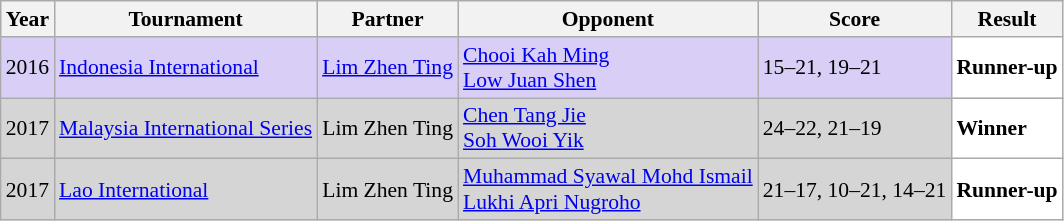<table class="sortable wikitable" style="font-size: 90%;">
<tr>
<th>Year</th>
<th>Tournament</th>
<th>Partner</th>
<th>Opponent</th>
<th>Score</th>
<th>Result</th>
</tr>
<tr style="background:#D8CEF6">
<td align="center">2016</td>
<td align="left"><a href='#'>Indonesia International</a></td>
<td align="left"> <a href='#'>Lim Zhen Ting</a></td>
<td align="left"> <a href='#'>Chooi Kah Ming</a><br> <a href='#'>Low Juan Shen</a></td>
<td align="left">15–21, 19–21</td>
<td style="text-align:left; background:white"> <strong>Runner-up</strong></td>
</tr>
<tr style="background:#D5D5D5">
<td align="center">2017</td>
<td align="left"><a href='#'>Malaysia International Series</a></td>
<td align="left"> Lim Zhen Ting</td>
<td align="left"> <a href='#'>Chen Tang Jie</a><br> <a href='#'>Soh Wooi Yik</a></td>
<td align="left">24–22, 21–19</td>
<td style="text-align:left; background:white"> <strong>Winner</strong></td>
</tr>
<tr style="background:#D5D5D5">
<td align="center">2017</td>
<td align="left"><a href='#'>Lao International</a></td>
<td align="left"> Lim Zhen Ting</td>
<td align="left"> <a href='#'>Muhammad Syawal Mohd Ismail</a><br> <a href='#'>Lukhi Apri Nugroho</a></td>
<td align="left">21–17, 10–21, 14–21</td>
<td style="text-align:left; background:white"> <strong>Runner-up</strong></td>
</tr>
</table>
